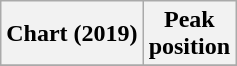<table class="wikitable sortable plainrowheaders" border="1">
<tr>
<th scope="col">Chart (2019)</th>
<th scope="col">Peak<br>position</th>
</tr>
<tr>
</tr>
</table>
